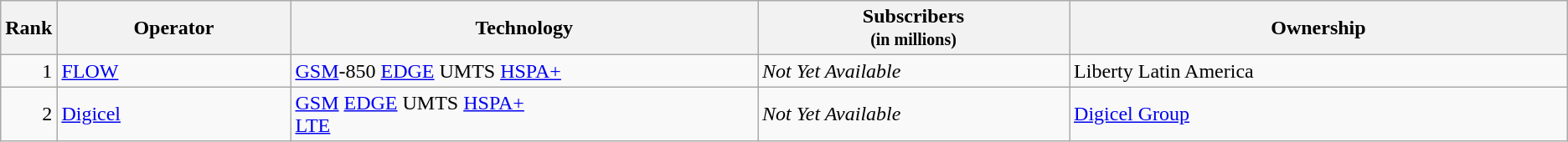<table class="wikitable">
<tr>
<th style="width:3%;">Rank</th>
<th style="width:15%;">Operator</th>
<th style="width:30%;">Technology</th>
<th style="width:20%;">Subscribers<br><small>(in millions)</small></th>
<th style="width:32%;">Ownership</th>
</tr>
<tr>
<td align=right>1</td>
<td><a href='#'>FLOW</a></td>
<td><a href='#'>GSM</a>-850 <a href='#'>EDGE</a> UMTS <a href='#'>HSPA+</a></td>
<td><em>Not Yet Available</em></td>
<td>Liberty Latin America</td>
</tr>
<tr>
<td align=right>2</td>
<td><a href='#'>Digicel</a></td>
<td><a href='#'>GSM</a> <a href='#'>EDGE</a> UMTS <a href='#'>HSPA+</a><br><a href='#'>LTE</a></td>
<td><em>Not Yet Available</em></td>
<td><a href='#'>Digicel Group</a></td>
</tr>
</table>
